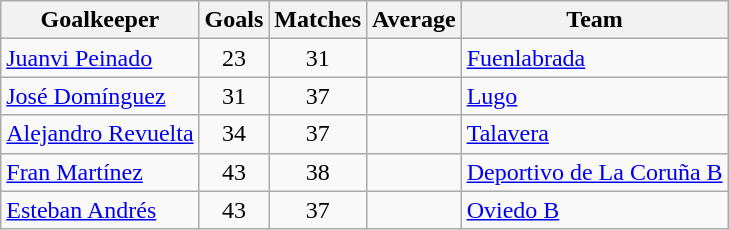<table class="wikitable sortable">
<tr>
<th>Goalkeeper</th>
<th>Goals</th>
<th>Matches</th>
<th>Average</th>
<th>Team</th>
</tr>
<tr>
<td> <a href='#'>Juanvi Peinado</a></td>
<td align=center>23</td>
<td align=center>31</td>
<td align=center></td>
<td><a href='#'>Fuenlabrada</a></td>
</tr>
<tr>
<td> <a href='#'>José Domínguez</a></td>
<td align=center>31</td>
<td align=center>37</td>
<td align=center></td>
<td><a href='#'>Lugo</a></td>
</tr>
<tr>
<td> <a href='#'>Alejandro Revuelta</a></td>
<td align=center>34</td>
<td align=center>37</td>
<td align=center></td>
<td><a href='#'>Talavera</a></td>
</tr>
<tr>
<td> <a href='#'>Fran Martínez</a></td>
<td align=center>43</td>
<td align=center>38</td>
<td align=center></td>
<td><a href='#'>Deportivo de La Coruña B</a></td>
</tr>
<tr>
<td> <a href='#'>Esteban Andrés</a></td>
<td align=center>43</td>
<td align=center>37</td>
<td align=center></td>
<td><a href='#'>Oviedo B</a></td>
</tr>
</table>
